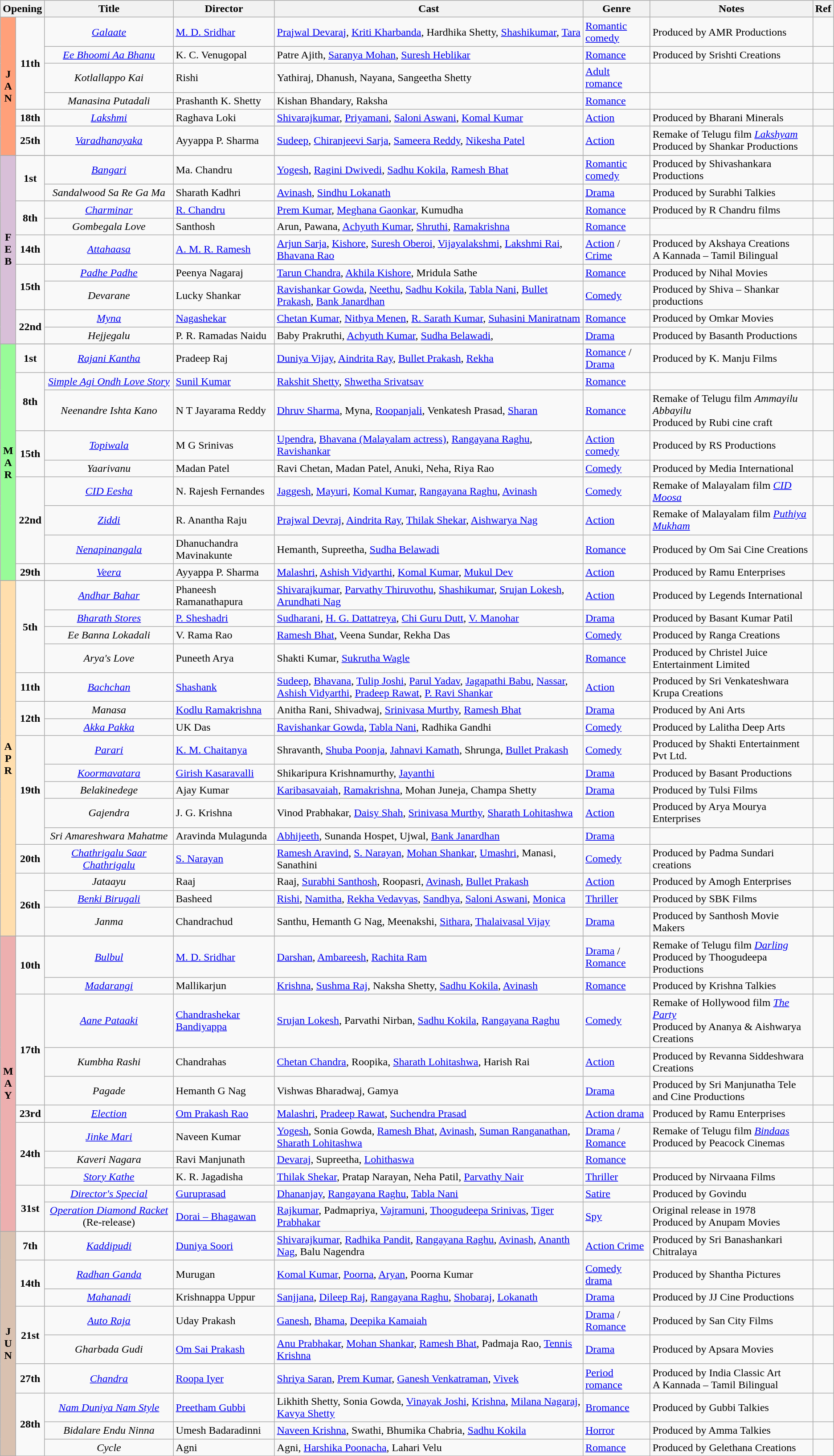<table class="wikitable">
<tr>
<th colspan="2"><strong>Opening</strong></th>
<th><strong>Title</strong></th>
<th><strong>Director</strong></th>
<th><strong>Cast</strong></th>
<th><strong>Genre</strong></th>
<th><strong>Notes</strong></th>
<th><strong>Ref</strong></th>
</tr>
<tr January!>
<td rowspan="6" valign="center" align="center" style="background:#FFA07A; textcolor:#000;"><strong>J<br>A<br>N</strong></td>
<td rowspan="4" align="center"><strong>11th</strong></td>
<td align="center"><em><a href='#'>Galaate</a></em></td>
<td><a href='#'>M. D. Sridhar</a></td>
<td><a href='#'>Prajwal Devaraj</a>, <a href='#'>Kriti Kharbanda</a>, Hardhika Shetty, <a href='#'>Shashikumar</a>, <a href='#'>Tara</a></td>
<td><a href='#'>Romantic comedy</a></td>
<td>Produced by AMR Productions</td>
<td align="center"></td>
</tr>
<tr>
<td align="center"><em><a href='#'>Ee Bhoomi Aa Bhanu</a></em></td>
<td>K. C. Venugopal</td>
<td>Patre Ajith, <a href='#'>Saranya Mohan</a>, <a href='#'>Suresh Heblikar</a></td>
<td><a href='#'>Romance</a></td>
<td>Produced by Srishti Creations</td>
<td align="center"></td>
</tr>
<tr>
<td align="center"><em>Kotlallappo Kai</em></td>
<td>Rishi</td>
<td>Yathiraj, Dhanush, Nayana, Sangeetha Shetty</td>
<td><a href='#'>Adult romance</a></td>
<td></td>
<td align="center"></td>
</tr>
<tr>
<td align="center"><em>Manasina Putadali</em></td>
<td>Prashanth K. Shetty</td>
<td>Kishan Bhandary, Raksha</td>
<td><a href='#'>Romance</a></td>
<td></td>
<td align="center"></td>
</tr>
<tr>
<td rowspan="1" align="center"><strong>18th</strong></td>
<td align="center"><em><a href='#'>Lakshmi</a></em></td>
<td>Raghava Loki</td>
<td><a href='#'>Shivarajkumar</a>, <a href='#'>Priyamani</a>, <a href='#'>Saloni Aswani</a>, <a href='#'>Komal Kumar</a></td>
<td><a href='#'>Action</a></td>
<td>Produced by Bharani Minerals</td>
<td align="center"> <br></td>
</tr>
<tr>
<td rowspan="1" align="center"><strong>25th</strong></td>
<td align="center"><em><a href='#'>Varadhanayaka</a></em></td>
<td>Ayyappa P. Sharma</td>
<td><a href='#'>Sudeep</a>, <a href='#'>Chiranjeevi Sarja</a>, <a href='#'>Sameera Reddy</a>, <a href='#'>Nikesha Patel</a></td>
<td><a href='#'>Action</a></td>
<td>Remake of Telugu film <em><a href='#'>Lakshyam</a></em> <br> Produced by Shankar Productions</td>
<td align="center"> <br></td>
</tr>
<tr>
</tr>
<tr February!>
<td rowspan="9" valign="center" align="center" style="background:#D8BFD8; textcolor:#000;"><strong>F<br>E<br>B</strong></td>
<td rowspan="2" align="center"><strong>1st</strong></td>
<td align="center"><em><a href='#'>Bangari</a></em></td>
<td>Ma. Chandru</td>
<td><a href='#'>Yogesh</a>, <a href='#'>Ragini Dwivedi</a>, <a href='#'>Sadhu Kokila</a>, <a href='#'>Ramesh Bhat</a></td>
<td><a href='#'>Romantic comedy</a></td>
<td>Produced by Shivashankara Productions</td>
<td align="center"></td>
</tr>
<tr>
<td align="center"><em>Sandalwood Sa Re Ga Ma</em></td>
<td>Sharath Kadhri</td>
<td><a href='#'>Avinash</a>, <a href='#'>Sindhu Lokanath</a></td>
<td><a href='#'>Drama</a></td>
<td>Produced by Surabhi Talkies</td>
<td align="center"></td>
</tr>
<tr>
<td rowspan="2" align="center"><strong>8th</strong></td>
<td align="center"><em><a href='#'>Charminar</a></em></td>
<td><a href='#'>R. Chandru</a></td>
<td><a href='#'>Prem Kumar</a>, <a href='#'>Meghana Gaonkar</a>, Kumudha</td>
<td><a href='#'>Romance</a></td>
<td>Produced by R Chandru films</td>
<td align="center"></td>
</tr>
<tr>
<td align="center"><em>Gombegala Love</em></td>
<td>Santhosh</td>
<td>Arun, Pawana, <a href='#'>Achyuth Kumar</a>, <a href='#'>Shruthi</a>, <a href='#'>Ramakrishna</a></td>
<td><a href='#'>Romance</a></td>
<td></td>
<td align="center"><br></td>
</tr>
<tr>
<td align="center"><strong>14th</strong></td>
<td align="center"><em><a href='#'>Attahaasa</a></em></td>
<td><a href='#'>A. M. R. Ramesh</a></td>
<td><a href='#'>Arjun Sarja</a>, <a href='#'>Kishore</a>, <a href='#'>Suresh Oberoi</a>, <a href='#'>Vijayalakshmi</a>, <a href='#'>Lakshmi Rai</a>, <a href='#'>Bhavana Rao</a></td>
<td><a href='#'>Action</a> / <a href='#'>Crime</a></td>
<td>Produced by Akshaya Creations <br> A Kannada – Tamil Bilingual</td>
<td align="center"><br></td>
</tr>
<tr>
<td rowspan="2" align="center"><strong>15th</strong></td>
<td align="center"><em><a href='#'>Padhe Padhe</a></em></td>
<td>Peenya Nagaraj</td>
<td><a href='#'>Tarun Chandra</a>, <a href='#'>Akhila Kishore</a>, Mridula Sathe</td>
<td><a href='#'>Romance</a></td>
<td>Produced by Nihal Movies</td>
<td align="center"></td>
</tr>
<tr>
<td align="center"><em>Devarane</em></td>
<td>Lucky Shankar</td>
<td><a href='#'>Ravishankar Gowda</a>, <a href='#'>Neethu</a>, <a href='#'>Sadhu Kokila</a>, <a href='#'>Tabla Nani</a>, <a href='#'>Bullet Prakash</a>, <a href='#'>Bank Janardhan</a></td>
<td><a href='#'>Comedy</a></td>
<td>Produced by Shiva – Shankar productions</td>
<td align="center"></td>
</tr>
<tr>
<td rowspan="2" align="center"><strong>22nd</strong></td>
<td align="center"><em><a href='#'>Myna</a></em></td>
<td><a href='#'>Nagashekar</a></td>
<td><a href='#'>Chetan Kumar</a>, <a href='#'>Nithya Menen</a>, <a href='#'>R. Sarath Kumar</a>, <a href='#'>Suhasini Maniratnam</a></td>
<td><a href='#'>Romance</a></td>
<td>Produced by Omkar Movies</td>
<td align="center"></td>
</tr>
<tr>
<td align="center"><em>Hejjegalu</em></td>
<td>P. R. Ramadas Naidu</td>
<td>Baby Prakruthi, <a href='#'>Achyuth Kumar</a>, <a href='#'>Sudha Belawadi</a>,</td>
<td><a href='#'>Drama</a></td>
<td>Produced by Basanth Productions</td>
<td align="center"></td>
</tr>
<tr>
</tr>
<tr March!>
<td rowspan="9" valign="center" align="center" style="background:#98FB98; textcolor:#000;"><strong>M<br>A<br>R</strong></td>
<td align="center"><strong>1st</strong></td>
<td align="center"><em><a href='#'>Rajani Kantha</a></em></td>
<td>Pradeep Raj</td>
<td><a href='#'>Duniya Vijay</a>, <a href='#'>Aindrita Ray</a>, <a href='#'>Bullet Prakash</a>, <a href='#'>Rekha</a></td>
<td><a href='#'>Romance</a> / <a href='#'>Drama</a></td>
<td>Produced by K. Manju Films</td>
<td align="center"></td>
</tr>
<tr>
<td rowspan="2" align="center"><strong>8th</strong></td>
<td align="center"><em><a href='#'>Simple Agi Ondh Love Story</a></em></td>
<td><a href='#'>Sunil Kumar</a></td>
<td><a href='#'>Rakshit Shetty</a>, <a href='#'>Shwetha Srivatsav</a></td>
<td><a href='#'>Romance</a></td>
<td></td>
<td align="center"></td>
</tr>
<tr>
<td align="center"><em>Neenandre Ishta Kano</em></td>
<td>N T Jayarama Reddy</td>
<td><a href='#'>Dhruv Sharma</a>, Myna, <a href='#'>Roopanjali</a>, Venkatesh Prasad, <a href='#'>Sharan</a></td>
<td><a href='#'>Romance</a></td>
<td>Remake of Telugu film <em>Ammayilu Abbayilu</em> <br> Produced by Rubi cine craft</td>
<td align="center"></td>
</tr>
<tr>
<td rowspan="2" align="center"><strong>15th</strong></td>
<td align="center"><em><a href='#'>Topiwala</a></em></td>
<td>M G Srinivas</td>
<td><a href='#'>Upendra</a>, <a href='#'>Bhavana (Malayalam actress)</a>, <a href='#'>Rangayana Raghu</a>, <a href='#'>Ravishankar</a></td>
<td><a href='#'>Action comedy</a></td>
<td>Produced by RS Productions</td>
<td align="center"></td>
</tr>
<tr>
<td align="center"><em>Yaarivanu</em></td>
<td>Madan Patel</td>
<td>Ravi Chetan, Madan Patel, Anuki, Neha, Riya Rao</td>
<td><a href='#'>Comedy</a></td>
<td>Produced by Media International</td>
<td align="center"></td>
</tr>
<tr>
<td rowspan="3" align="center"><strong>22nd</strong></td>
<td align="center"><em><a href='#'>CID Eesha</a></em></td>
<td>N. Rajesh Fernandes</td>
<td><a href='#'>Jaggesh</a>, <a href='#'>Mayuri</a>, <a href='#'>Komal Kumar</a>, <a href='#'>Rangayana Raghu</a>, <a href='#'>Avinash</a></td>
<td><a href='#'>Comedy</a></td>
<td>Remake of Malayalam film <em><a href='#'>CID Moosa</a></em></td>
<td align="center"><br></td>
</tr>
<tr>
<td align="center"><em><a href='#'>Ziddi</a></em></td>
<td>R. Anantha Raju</td>
<td><a href='#'>Prajwal Devraj</a>, <a href='#'>Aindrita Ray</a>, <a href='#'>Thilak Shekar</a>, <a href='#'>Aishwarya Nag</a></td>
<td><a href='#'>Action</a></td>
<td>Remake of Malayalam film <em><a href='#'>Puthiya Mukham</a></em></td>
<td align="center"></td>
</tr>
<tr>
<td align="center"><em><a href='#'>Nenapinangala</a></em></td>
<td>Dhanuchandra Mavinakunte</td>
<td>Hemanth, Supreetha, <a href='#'>Sudha Belawadi</a></td>
<td><a href='#'>Romance</a></td>
<td>Produced by Om Sai Cine Creations</td>
<td align="center"></td>
</tr>
<tr>
<td rowspan="1" align="center"><strong>29th</strong></td>
<td align="center"><em><a href='#'>Veera</a></em></td>
<td>Ayyappa P. Sharma</td>
<td><a href='#'>Malashri</a>, <a href='#'>Ashish Vidyarthi</a>, <a href='#'>Komal Kumar</a>, <a href='#'>Mukul Dev</a></td>
<td><a href='#'>Action</a></td>
<td>Produced by Ramu Enterprises</td>
<td align="center"></td>
</tr>
<tr>
</tr>
<tr April!>
<td rowspan="16" valign="center" align="center" style="background:#FFDEAD; textcolor:#000;"><strong>A<br>P<br>R</strong></td>
<td rowspan="4" align="center"><strong>5th</strong></td>
<td align="center"><em><a href='#'>Andhar Bahar</a></em></td>
<td>Phaneesh Ramanathapura</td>
<td><a href='#'>Shivarajkumar</a>, <a href='#'>Parvathy Thiruvothu</a>, <a href='#'>Shashikumar</a>, <a href='#'>Srujan Lokesh</a>, <a href='#'>Arundhati Nag</a></td>
<td><a href='#'>Action</a></td>
<td>Produced by Legends International</td>
<td align="center"><br></td>
</tr>
<tr>
<td align="center"><em><a href='#'>Bharath Stores</a></em></td>
<td><a href='#'>P. Sheshadri</a></td>
<td><a href='#'>Sudharani</a>, <a href='#'>H. G. Dattatreya</a>, <a href='#'>Chi Guru Dutt</a>, <a href='#'>V. Manohar</a></td>
<td><a href='#'>Drama</a></td>
<td>Produced by Basant Kumar Patil</td>
<td align="center"><br></td>
</tr>
<tr>
<td align="center"><em>Ee Banna Lokadali</em></td>
<td>V. Rama Rao</td>
<td><a href='#'>Ramesh Bhat</a>, Veena Sundar, Rekha Das</td>
<td><a href='#'>Comedy</a></td>
<td>Produced by Ranga Creations</td>
<td align="center"></td>
</tr>
<tr>
<td align="center"><em>Arya's Love</em></td>
<td>Puneeth Arya</td>
<td>Shakti Kumar, <a href='#'>Sukrutha Wagle</a></td>
<td><a href='#'>Romance</a></td>
<td>Produced by Christel Juice Entertainment Limited</td>
<td align="center"></td>
</tr>
<tr>
<td rowspan="1" align="center"><strong>11th</strong></td>
<td align="center"><em><a href='#'>Bachchan</a></em></td>
<td><a href='#'>Shashank</a></td>
<td><a href='#'>Sudeep</a>, <a href='#'>Bhavana</a>,  <a href='#'>Tulip Joshi</a>, <a href='#'>Parul Yadav</a>, <a href='#'>Jagapathi Babu</a>, <a href='#'>Nassar</a>, <a href='#'>Ashish Vidyarthi</a>, <a href='#'>Pradeep Rawat</a>, <a href='#'>P. Ravi Shankar</a></td>
<td><a href='#'>Action</a></td>
<td>Produced by Sri Venkateshwara Krupa Creations</td>
<td align="center"></td>
</tr>
<tr>
<td rowspan="2" align="center"><strong>12th</strong></td>
<td align="center"><em>Manasa</em></td>
<td><a href='#'>Kodlu Ramakrishna</a></td>
<td>Anitha Rani, Shivadwaj, <a href='#'>Srinivasa Murthy</a>, <a href='#'>Ramesh Bhat</a></td>
<td><a href='#'>Drama</a></td>
<td>Produced by Ani Arts</td>
<td align="center"></td>
</tr>
<tr>
<td align="center"><em><a href='#'>Akka Pakka</a></em></td>
<td>UK Das</td>
<td><a href='#'>Ravishankar Gowda</a>, <a href='#'>Tabla Nani</a>, Radhika Gandhi</td>
<td><a href='#'>Comedy</a></td>
<td>Produced by Lalitha Deep Arts</td>
<td align="center"></td>
</tr>
<tr>
<td rowspan="5" align="center"><strong>19th</strong></td>
<td align="center"><em><a href='#'>Parari</a></em></td>
<td><a href='#'>K. M. Chaitanya</a></td>
<td>Shravanth, <a href='#'>Shuba Poonja</a>, <a href='#'>Jahnavi Kamath</a>, Shrunga, <a href='#'>Bullet Prakash</a></td>
<td><a href='#'>Comedy</a></td>
<td>Produced by Shakti Entertainment Pvt Ltd.</td>
<td align="center"></td>
</tr>
<tr>
<td align="center"><em><a href='#'>Koormavatara</a></em></td>
<td><a href='#'>Girish Kasaravalli</a></td>
<td>Shikaripura Krishnamurthy, <a href='#'>Jayanthi</a></td>
<td><a href='#'>Drama</a></td>
<td>Produced by Basant Productions</td>
<td align="center"></td>
</tr>
<tr>
<td align="center"><em>Belakinedege</em></td>
<td>Ajay Kumar</td>
<td><a href='#'>Karibasavaiah</a>, <a href='#'>Ramakrishna</a>, Mohan Juneja, Champa Shetty</td>
<td><a href='#'>Drama</a></td>
<td>Produced by Tulsi Films</td>
<td align="center"></td>
</tr>
<tr>
<td align="center"><em>Gajendra</em></td>
<td>J. G. Krishna</td>
<td>Vinod Prabhakar, <a href='#'>Daisy Shah</a>, <a href='#'>Srinivasa Murthy</a>, <a href='#'>Sharath Lohitashwa</a></td>
<td><a href='#'>Action</a></td>
<td>Produced by Arya Mourya Enterprises</td>
<td align="center"></td>
</tr>
<tr>
<td align="center"><em>Sri Amareshwara Mahatme</em></td>
<td>Aravinda Mulagunda</td>
<td><a href='#'>Abhijeeth</a>, Sunanda Hospet, Ujwal, <a href='#'>Bank Janardhan</a></td>
<td><a href='#'>Drama</a></td>
<td></td>
<td align="center"></td>
</tr>
<tr>
<td rowspan="1" align="center"><strong>20th</strong></td>
<td align="center"><em><a href='#'>Chathrigalu Saar Chathrigalu</a></em></td>
<td><a href='#'>S. Narayan</a></td>
<td><a href='#'>Ramesh Aravind</a>, <a href='#'>S. Narayan</a>, <a href='#'>Mohan Shankar</a>, <a href='#'>Umashri</a>, Manasi, Sanathini</td>
<td><a href='#'>Comedy</a></td>
<td>Produced by Padma Sundari creations</td>
<td align="center"></td>
</tr>
<tr>
<td rowspan="3" align="center"><strong>26th</strong></td>
<td align="center"><em>Jataayu</em></td>
<td>Raaj</td>
<td>Raaj, <a href='#'>Surabhi Santhosh</a>, Roopasri, <a href='#'>Avinash</a>, <a href='#'>Bullet Prakash</a></td>
<td><a href='#'>Action</a></td>
<td>Produced by Amogh Enterprises</td>
<td align="center"></td>
</tr>
<tr>
<td align="center"><em><a href='#'>Benki Birugali</a></em></td>
<td>Basheed</td>
<td><a href='#'>Rishi</a>, <a href='#'>Namitha</a>, <a href='#'>Rekha Vedavyas</a>, <a href='#'>Sandhya</a>, <a href='#'>Saloni Aswani</a>, <a href='#'>Monica</a></td>
<td><a href='#'>Thriller</a></td>
<td>Produced by SBK Films</td>
<td align="center"></td>
</tr>
<tr>
<td align="center"><em>Janma</em></td>
<td>Chandrachud</td>
<td>Santhu, Hemanth G Nag, Meenakshi, <a href='#'>Sithara</a>, <a href='#'>Thalaivasal Vijay</a></td>
<td><a href='#'>Drama</a></td>
<td>Produced by Santhosh Movie Makers</td>
<td align="center"></td>
</tr>
<tr>
</tr>
<tr May!>
<td rowspan="11" valign="center" align="center" style="background:#edafaf; textcolor:#000;"><strong>M<br>A<br>Y</strong></td>
<td rowspan="2" align="center"><strong>10th</strong></td>
<td align="center"><em><a href='#'>Bulbul</a></em></td>
<td><a href='#'>M. D. Sridhar</a></td>
<td><a href='#'>Darshan</a>, <a href='#'>Ambareesh</a>, <a href='#'>Rachita Ram</a></td>
<td><a href='#'>Drama</a> / <a href='#'>Romance</a></td>
<td>Remake of Telugu film <em><a href='#'>Darling</a></em> <br> Produced by Thoogudeepa Productions</td>
<td align="center"></td>
</tr>
<tr>
<td align="center"><em><a href='#'>Madarangi</a></em></td>
<td>Mallikarjun</td>
<td><a href='#'>Krishna</a>, <a href='#'>Sushma Raj</a>, Naksha Shetty, <a href='#'>Sadhu Kokila</a>, <a href='#'>Avinash</a></td>
<td><a href='#'>Romance</a></td>
<td>Produced by Krishna Talkies</td>
<td align="center"></td>
</tr>
<tr>
<td rowspan="3" align="center"><strong>17th</strong></td>
<td align="center"><em><a href='#'>Aane Pataaki</a></em></td>
<td><a href='#'>Chandrashekar Bandiyappa</a></td>
<td><a href='#'>Srujan Lokesh</a>, Parvathi Nirban, <a href='#'>Sadhu Kokila</a>, <a href='#'>Rangayana Raghu</a></td>
<td><a href='#'>Comedy</a></td>
<td>Remake of Hollywood film <em><a href='#'>The Party</a></em> <br> Produced by Ananya & Aishwarya Creations</td>
<td align="center"></td>
</tr>
<tr>
<td align="center"><em>Kumbha Rashi</em></td>
<td>Chandrahas</td>
<td><a href='#'>Chetan Chandra</a>, Roopika, <a href='#'>Sharath Lohitashwa</a>, Harish Rai</td>
<td><a href='#'>Action</a></td>
<td>Produced by Revanna Siddeshwara Creations</td>
<td align="center"></td>
</tr>
<tr>
<td align="center"><em>Pagade</em></td>
<td>Hemanth G Nag</td>
<td>Vishwas Bharadwaj, Gamya</td>
<td><a href='#'>Drama</a></td>
<td>Produced by Sri Manjunatha Tele and Cine Productions</td>
<td align="center"></td>
</tr>
<tr>
<td align="center"><strong>23rd</strong></td>
<td align="center"><em><a href='#'>Election</a></em></td>
<td><a href='#'>Om Prakash Rao</a></td>
<td><a href='#'>Malashri</a>, <a href='#'>Pradeep Rawat</a>, <a href='#'>Suchendra Prasad</a></td>
<td><a href='#'>Action drama</a></td>
<td>Produced by Ramu Enterprises</td>
<td align="center"></td>
</tr>
<tr>
<td rowspan="3" align="center"><strong>24th</strong></td>
<td align="center"><em><a href='#'>Jinke Mari</a></em></td>
<td>Naveen Kumar</td>
<td><a href='#'>Yogesh</a>, Sonia Gowda, <a href='#'>Ramesh Bhat</a>, <a href='#'>Avinash</a>, <a href='#'>Suman Ranganathan</a>, <a href='#'>Sharath Lohitashwa</a></td>
<td><a href='#'>Drama</a> / <a href='#'>Romance</a></td>
<td>Remake of Telugu film <em><a href='#'>Bindaas</a></em> <br> Produced by Peacock Cinemas</td>
<td align="center"></td>
</tr>
<tr>
<td align="center"><em>Kaveri Nagara</em></td>
<td>Ravi Manjunath</td>
<td><a href='#'>Devaraj</a>, Supreetha, <a href='#'>Lohithaswa</a></td>
<td><a href='#'>Romance</a></td>
<td></td>
<td align="center"></td>
</tr>
<tr>
<td align="center"><em><a href='#'>Story Kathe</a></em></td>
<td>K. R. Jagadisha</td>
<td><a href='#'>Thilak Shekar</a>, Pratap Narayan, Neha Patil, <a href='#'>Parvathy Nair</a></td>
<td><a href='#'>Thriller</a></td>
<td>Produced by Nirvaana Films</td>
<td align="center"></td>
</tr>
<tr>
<td rowspan="2" align="center"><strong>31st</strong></td>
<td align="center"><em><a href='#'>Director's Special</a></em></td>
<td><a href='#'>Guruprasad</a></td>
<td><a href='#'>Dhananjay</a>, <a href='#'>Rangayana Raghu</a>, <a href='#'>Tabla Nani</a></td>
<td><a href='#'>Satire</a></td>
<td>Produced by Govindu</td>
<td align="center"></td>
</tr>
<tr>
<td align="center"><em><a href='#'>Operation Diamond Racket</a></em> (Re-release)</td>
<td><a href='#'>Dorai – Bhagawan</a></td>
<td><a href='#'>Rajkumar</a>, Padmapriya, <a href='#'>Vajramuni</a>, <a href='#'>Thoogudeepa Srinivas</a>, <a href='#'>Tiger Prabhakar</a></td>
<td><a href='#'>Spy</a></td>
<td>Original release in 1978 <br> Produced by Anupam Movies</td>
<td align="center"></td>
</tr>
<tr>
</tr>
<tr June!>
<td rowspan="9" valign="center" align="center" style="background:#d9c1b0; textcolor:#000;"><strong>J<br>U<br>N</strong></td>
<td rowspan="1" align="center"><strong>7th</strong></td>
<td align="center"><em><a href='#'>Kaddipudi</a></em></td>
<td><a href='#'>Duniya Soori</a></td>
<td><a href='#'>Shivarajkumar</a>, <a href='#'>Radhika Pandit</a>, <a href='#'>Rangayana Raghu</a>, <a href='#'>Avinash</a>, <a href='#'>Ananth Nag</a>, Balu Nagendra</td>
<td><a href='#'>Action Crime</a></td>
<td>Produced by Sri Banashankari Chitralaya</td>
<td align="center"></td>
</tr>
<tr>
<td rowspan="2" align="center"><strong>14th</strong></td>
<td align="center"><em><a href='#'>Radhan Ganda</a></em></td>
<td>Murugan</td>
<td><a href='#'>Komal Kumar</a>, <a href='#'>Poorna</a>, <a href='#'>Aryan</a>, Poorna Kumar</td>
<td><a href='#'>Comedy drama</a></td>
<td>Produced by Shantha Pictures</td>
<td align="center"></td>
</tr>
<tr>
<td align="center"><em><a href='#'>Mahanadi</a></em></td>
<td>Krishnappa Uppur</td>
<td><a href='#'>Sanjjana</a>, <a href='#'>Dileep Raj</a>, <a href='#'>Rangayana Raghu</a>, <a href='#'>Shobaraj</a>, <a href='#'>Lokanath</a></td>
<td><a href='#'>Drama</a></td>
<td>Produced by JJ Cine Productions</td>
<td align="center"></td>
</tr>
<tr>
<td rowspan="2" align="center"><strong>21st</strong></td>
<td align="center"><em><a href='#'>Auto Raja</a></em></td>
<td>Uday Prakash</td>
<td><a href='#'>Ganesh</a>, <a href='#'>Bhama</a>, <a href='#'>Deepika Kamaiah</a></td>
<td><a href='#'>Drama</a> / <a href='#'>Romance</a></td>
<td>Produced by San City Films</td>
<td align="center"></td>
</tr>
<tr>
<td align="center"><em>Gharbada Gudi</em></td>
<td><a href='#'>Om Sai Prakash</a></td>
<td><a href='#'>Anu Prabhakar</a>, <a href='#'>Mohan Shankar</a>, <a href='#'>Ramesh Bhat</a>, Padmaja Rao, <a href='#'>Tennis Krishna</a></td>
<td><a href='#'>Drama</a></td>
<td>Produced by Apsara Movies</td>
<td align="center"></td>
</tr>
<tr>
<td align="center"><strong>27th</strong></td>
<td align="center"><em><a href='#'>Chandra</a></em></td>
<td><a href='#'>Roopa Iyer</a></td>
<td><a href='#'>Shriya Saran</a>, <a href='#'>Prem Kumar</a>, <a href='#'>Ganesh Venkatraman</a>, <a href='#'>Vivek</a></td>
<td><a href='#'>Period romance</a></td>
<td>Produced by India Classic Art <br> A Kannada – Tamil Bilingual</td>
<td align="center"></td>
</tr>
<tr>
<td rowspan="3" align="center"><strong>28th</strong></td>
<td align="center"><em><a href='#'>Nam Duniya Nam Style</a></em></td>
<td><a href='#'>Preetham Gubbi</a></td>
<td>Likhith Shetty, Sonia Gowda, <a href='#'>Vinayak Joshi</a>, <a href='#'>Krishna</a>, <a href='#'>Milana Nagaraj</a>, <a href='#'>Kavya Shetty</a></td>
<td><a href='#'>Bromance</a></td>
<td>Produced by Gubbi Talkies</td>
<td align="center"></td>
</tr>
<tr>
<td align="center"><em>Bidalare Endu Ninna</em></td>
<td>Umesh Badaradinni</td>
<td><a href='#'>Naveen Krishna</a>, Swathi, Bhumika Chabria, <a href='#'>Sadhu Kokila</a></td>
<td><a href='#'>Horror</a></td>
<td>Produced by Amma Talkies</td>
<td align="center"></td>
</tr>
<tr>
<td align="center"><em>Cycle</em></td>
<td>Agni</td>
<td>Agni, <a href='#'>Harshika Poonacha</a>, Lahari Velu</td>
<td><a href='#'>Romance</a></td>
<td>Produced by Gelethana Creations</td>
<td align="center"></td>
</tr>
</table>
